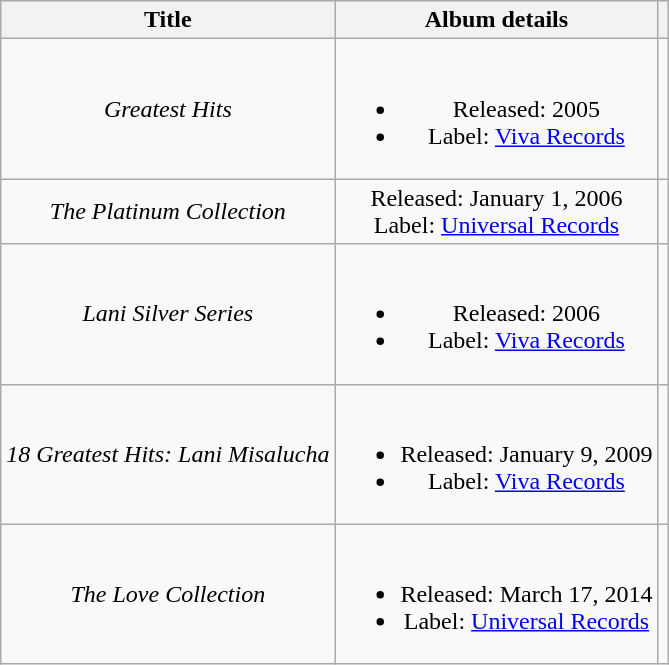<table class="wikitable plainrowheaders" style="text-align:center;">
<tr>
<th scope="col">Title</th>
<th scope="col">Album details</th>
<th scope="col"></th>
</tr>
<tr>
<td><em>Greatest Hits</em></td>
<td><br><ul><li>Released: 2005</li><li>Label: <a href='#'>Viva Records</a></li></ul></td>
<td></td>
</tr>
<tr>
<td><em>The Platinum Collection</em></td>
<td>Released: January 1, 2006<br>Label: <a href='#'>Universal Records</a></td>
<td></td>
</tr>
<tr>
<td><em>Lani Silver Series</em></td>
<td><br><ul><li>Released: 2006</li><li>Label: <a href='#'>Viva Records</a></li></ul></td>
<td></td>
</tr>
<tr>
<td><em>18 Greatest Hits: Lani Misalucha</em></td>
<td><br><ul><li>Released: January 9, 2009</li><li>Label: <a href='#'>Viva Records</a></li></ul></td>
<td></td>
</tr>
<tr>
<td><em>The Love Collection</em></td>
<td><br><ul><li>Released: March 17, 2014</li><li>Label: <a href='#'>Universal Records</a></li></ul></td>
<td></td>
</tr>
</table>
